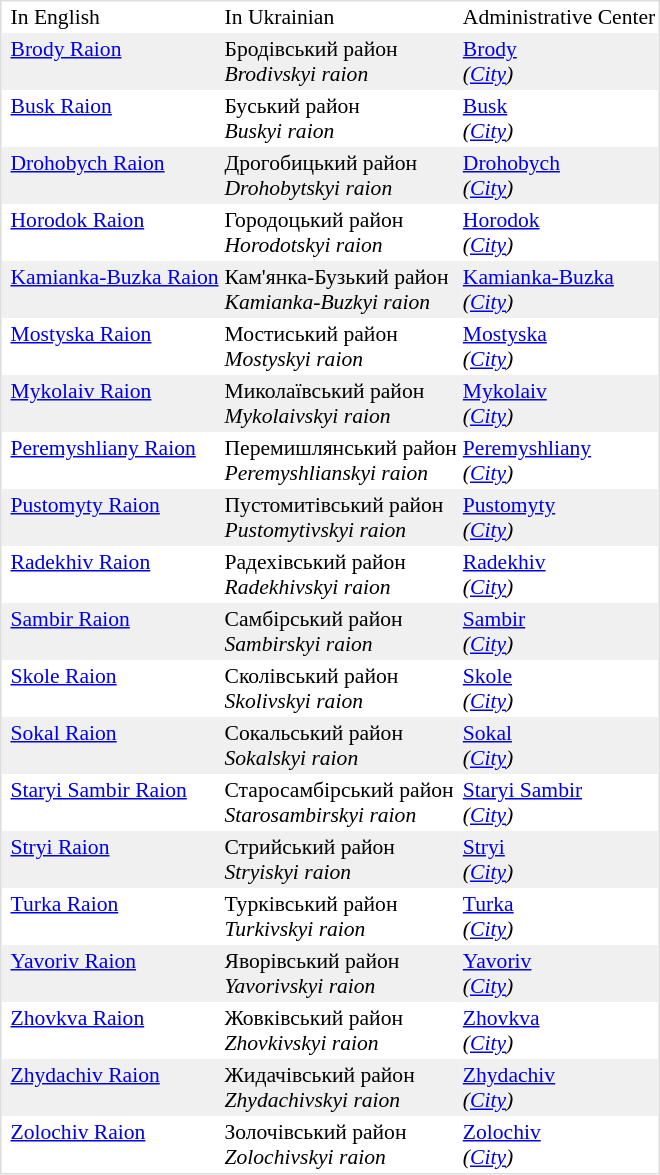<table border=0 cellspacing=0 cellpadding=2 style="text-align:left; border:1px solid #ddd; font-size:90%; " summary="Raions of the Lviv Oblast and their capital cities in 1940—2020">
<tr style="vertical-align:top;">
<th></th>
<th style="text-align:left; font-weight:normal;">In English</th>
<th style="text-align:left; font-weight:normal;">In Ukrainian</th>
<th style="text-align:left; font-weight:normal;">Administrative Center</th>
</tr>
<tr style="vertical-align:top; background:#f0f0f0; ">
<td></td>
<td><a href='#'>Brody Raion</a></td>
<td>Бродівський район <br><em>Brodivskyi raion</em></td>
<td><a href='#'>Brody</a> <br><em>(<a href='#'>City</a>)</em></td>
</tr>
<tr style="vertical-align:top;">
<td></td>
<td><a href='#'>Busk Raion</a></td>
<td>Буський район <br><em>Buskyi raion</em></td>
<td><a href='#'>Busk</a> <br><em>(<a href='#'>City</a>)</em></td>
</tr>
<tr style="vertical-align:top; background:#f0f0f0; ">
<td></td>
<td><a href='#'>Drohobych Raion</a></td>
<td>Дрогобицький район <br><em>Drohobytskyi raion</em></td>
<td><a href='#'>Drohobych</a> <br><em>(<a href='#'>City</a>)</em></td>
</tr>
<tr style="vertical-align:top;">
<td></td>
<td><a href='#'>Horodok Raion</a></td>
<td>Городоцький район <br><em>Horodotskyi raion</em></td>
<td><a href='#'>Horodok</a> <br><em>(<a href='#'>City</a>)</em></td>
</tr>
<tr style="vertical-align:top; background:#f0f0f0; ">
<td></td>
<td><a href='#'>Kamianka-Buzka Raion</a></td>
<td>Кам'янка-Бузький район <br><em>Kamianka-Buzkyi raion</em></td>
<td><a href='#'>Kamianka-Buzka</a> <br><em>(<a href='#'>City</a>)</em></td>
</tr>
<tr style="vertical-align:top;">
<td></td>
<td><a href='#'>Mostyska Raion</a></td>
<td>Мостиський район <br><em>Mostyskyi raion</em></td>
<td><a href='#'>Mostyska</a> <br><em>(<a href='#'>City</a>)</em></td>
</tr>
<tr style="vertical-align:top; background:#f0f0f0;">
<td></td>
<td><a href='#'>Mykolaiv Raion</a></td>
<td>Миколаївський район <br><em>Mykolaivskyi raion</em></td>
<td><a href='#'>Mykolaiv</a> <br><em>(<a href='#'>City</a>)</em></td>
</tr>
<tr style="vertical-align:top;">
<td></td>
<td><a href='#'>Peremyshliany Raion</a></td>
<td>Перемишлянський район <br><em>Peremyshlianskyi raion</em></td>
<td><a href='#'>Peremyshliany</a> <br><em>(<a href='#'>City</a>)</em></td>
</tr>
<tr style="vertical-align:top; background:#f0f0f0;">
<td></td>
<td><a href='#'>Pustomyty Raion</a></td>
<td>Пустомитівський район <br><em>Pustomytivskyi raion</em></td>
<td><a href='#'>Pustomyty</a> <br><em>(<a href='#'>City</a>)</em></td>
</tr>
<tr style="vertical-align:top;">
<td></td>
<td><a href='#'>Radekhiv Raion</a></td>
<td>Радехівський район <br><em>Radekhivskyi raion</em></td>
<td><a href='#'>Radekhiv</a> <br><em>(<a href='#'>City</a>)</em></td>
</tr>
<tr style="vertical-align:top; background:#f0f0f0;">
<td></td>
<td><a href='#'>Sambir Raion</a></td>
<td>Самбірський район <br><em>Sambirskyi raion</em></td>
<td><a href='#'>Sambir</a> <br><em>(<a href='#'>City</a>)</em></td>
</tr>
<tr style="vertical-align:top;">
<td></td>
<td><a href='#'>Skole Raion</a></td>
<td>Сколівський район <br><em>Skolivskyi raion</em></td>
<td><a href='#'>Skole</a> <br><em>(<a href='#'>City</a>)</em></td>
</tr>
<tr style="vertical-align:top; background:#f0f0f0;">
<td></td>
<td><a href='#'>Sokal Raion</a></td>
<td>Сокальський район <br><em>Sokalskyi raion</em></td>
<td><a href='#'>Sokal</a> <br><em>(<a href='#'>City</a>)</em></td>
</tr>
<tr style="vertical-align:top;">
<td></td>
<td><a href='#'>Staryi Sambir Raion</a></td>
<td>Старосамбірський район <br><em>Starosambirskyi raion</em></td>
<td><a href='#'>Staryi Sambir</a> <br><em>(<a href='#'>City</a>)</em></td>
</tr>
<tr style="vertical-align:top; background:#f0f0f0;">
<td></td>
<td><a href='#'>Stryi Raion</a></td>
<td>Стрийський район <br><em>Stryiskyi raion</em></td>
<td><a href='#'>Stryi</a> <br><em>(<a href='#'>City</a>)</em></td>
</tr>
<tr style="vertical-align:top;">
<td></td>
<td><a href='#'>Turka Raion</a></td>
<td>Турківський район <br><em>Turkivskyi raion</em></td>
<td><a href='#'>Turka</a> <br><em>(<a href='#'>City</a>)</em></td>
</tr>
<tr style="vertical-align:top; background:#f0f0f0;">
<td></td>
<td><a href='#'>Yavoriv Raion</a></td>
<td>Яворівський район <br><em>Yavorivskyi raion</em></td>
<td><a href='#'>Yavoriv</a> <br><em>(<a href='#'>City</a>)</em></td>
</tr>
<tr style="vertical-align:top;">
<td></td>
<td><a href='#'>Zhovkva Raion</a></td>
<td>Жовківський район <br><em>Zhovkivskyi raion</em></td>
<td><a href='#'>Zhovkva</a> <br><em>(<a href='#'>City</a>)</em></td>
</tr>
<tr style="vertical-align:top; background:#f0f0f0;">
<td></td>
<td><a href='#'>Zhydachiv Raion</a></td>
<td>Жидачівський район <br><em>Zhydachivskyi raion</em></td>
<td><a href='#'>Zhydachiv</a> <br><em>(<a href='#'>City</a>)</em></td>
</tr>
<tr style="vertical-align:top;">
<td></td>
<td><a href='#'>Zolochiv Raion</a></td>
<td>Золочівський район <br><em>Zolochivskyi raion</em></td>
<td><a href='#'>Zolochiv</a> <br><em>(<a href='#'>City</a>)</em></td>
</tr>
</table>
